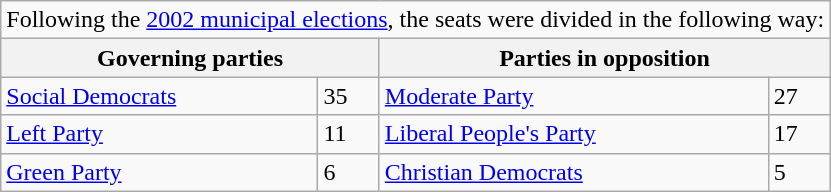<table class="wikitable" border="1">
<tr>
<td colspan="4">Following the <a href='#'>2002 municipal elections</a>, the seats were divided in the following way:</td>
</tr>
<tr>
<th colspan="2">Governing parties</th>
<th colspan="2">Parties in opposition</th>
</tr>
<tr style="vertical-align:top;">
<td><a href='#'>Social Democrats</a></td>
<td>35</td>
<td><a href='#'>Moderate Party</a></td>
<td>27</td>
</tr>
<tr>
<td><a href='#'>Left Party</a></td>
<td>11</td>
<td><a href='#'>Liberal People's Party</a></td>
<td>17</td>
</tr>
<tr>
<td><a href='#'>Green Party</a></td>
<td>6</td>
<td><a href='#'>Christian Democrats</a></td>
<td>5</td>
</tr>
</table>
